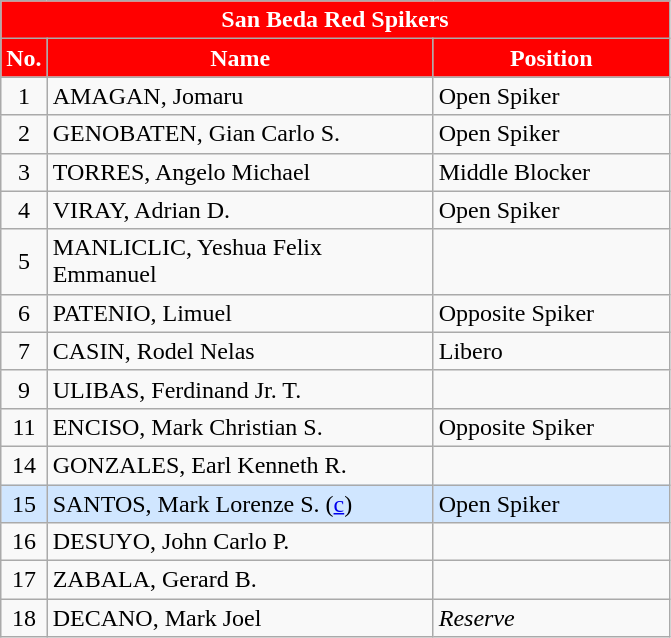<table class="wikitable">
<tr>
<td colspan="3" style= "background:red; color:white; text-align: center"><strong>San Beda Red Spikers</strong></td>
</tr>
<tr>
<th width=10px style="background: red; color: white">No.</th>
<th width=250px style="background: red; color: white">Name</th>
<th width=150px style="background: red; color: white">Position</th>
</tr>
<tr>
<td align=center>1</td>
<td>AMAGAN, Jomaru</td>
<td>Open Spiker</td>
</tr>
<tr>
<td align=center>2</td>
<td>GENOBATEN, Gian Carlo S.</td>
<td>Open Spiker</td>
</tr>
<tr>
<td align=center>3</td>
<td>TORRES, Angelo Michael</td>
<td>Middle Blocker</td>
</tr>
<tr>
<td align=center>4</td>
<td>VIRAY, Adrian D.</td>
<td>Open Spiker</td>
</tr>
<tr>
<td align=center>5</td>
<td>MANLICLIC, Yeshua Felix Emmanuel</td>
<td></td>
</tr>
<tr>
<td align=center>6</td>
<td>PATENIO, Limuel</td>
<td>Opposite Spiker</td>
</tr>
<tr>
<td align=center>7</td>
<td>CASIN, Rodel Nelas</td>
<td>Libero</td>
</tr>
<tr>
<td align=center>9</td>
<td>ULIBAS, Ferdinand Jr. T.</td>
<td></td>
</tr>
<tr>
<td align=center>11</td>
<td>ENCISO, Mark Christian S.</td>
<td>Opposite Spiker</td>
</tr>
<tr>
<td align=center>14</td>
<td>GONZALES, Earl Kenneth R.</td>
<td></td>
</tr>
<tr style="background: #D0E6FF">
<td align=center>15</td>
<td>SANTOS, Mark Lorenze S. (<a href='#'>c</a>)</td>
<td>Open Spiker</td>
</tr>
<tr>
<td align=center>16</td>
<td>DESUYO, John Carlo P.</td>
<td></td>
</tr>
<tr>
<td align=center>17</td>
<td>ZABALA, Gerard B.</td>
<td></td>
</tr>
<tr>
<td align=center>18</td>
<td>DECANO, Mark Joel</td>
<td><em>Reserve</em></td>
</tr>
</table>
